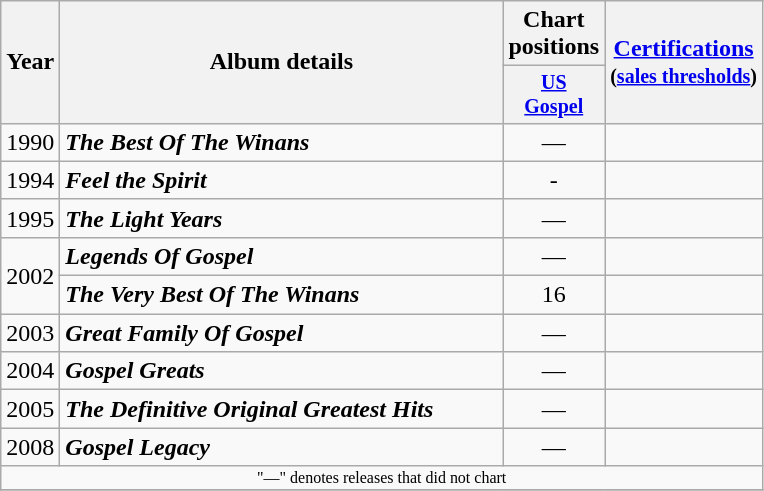<table class="wikitable" style="text-align:center;">
<tr>
<th rowspan="2">Year</th>
<th rowspan="2" style="width:18em;">Album details</th>
<th>Chart positions </th>
<th rowspan="2"><a href='#'>Certifications</a><br><small>(<a href='#'>sales thresholds</a>)</small></th>
</tr>
<tr style="font-size:smaller;">
<th width="40"><a href='#'>US<br>Gospel</a></th>
</tr>
<tr>
<td>1990</td>
<td align="left"><strong><em>The Best Of The Winans</em></strong> </td>
<td>—</td>
<td align="left"></td>
</tr>
<tr>
<td>1994</td>
<td align="left"><strong><em>Feel the Spirit</em></strong></td>
<td>-</td>
<td></td>
</tr>
<tr>
<td>1995</td>
<td align="left"><strong><em>The Light Years</em></strong> </td>
<td>—</td>
<td align="left"></td>
</tr>
<tr>
<td rowspan=2>2002</td>
<td align="left"><strong><em>Legends Of Gospel</em></strong> </td>
<td>—</td>
<td align="left"></td>
</tr>
<tr>
<td align="left"><strong><em>The Very Best Of The Winans</em></strong> </td>
<td>16</td>
<td align="left"></td>
</tr>
<tr>
<td>2003</td>
<td align="left"><strong><em>Great Family Of Gospel</em></strong> </td>
<td>—</td>
<td align="left"></td>
</tr>
<tr>
<td>2004</td>
<td align="left"><strong><em>Gospel Greats</em></strong> </td>
<td>—</td>
<td align="left"></td>
</tr>
<tr>
<td>2005</td>
<td align="left"><strong><em>The Definitive Original Greatest Hits</em></strong> </td>
<td>—</td>
<td align="left"></td>
</tr>
<tr>
<td>2008</td>
<td align="left"><strong><em>Gospel Legacy</em></strong> </td>
<td>—</td>
<td align="left"></td>
</tr>
<tr>
<td align=center colspan=7 style=font-size:8pt>"—" denotes releases that did not chart</td>
</tr>
<tr>
</tr>
</table>
